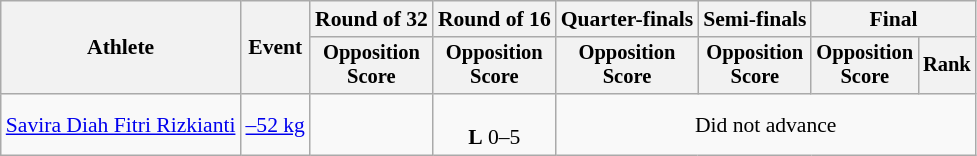<table class=wikitable style=font-size:90%;text-align:center>
<tr>
<th rowspan=2>Athlete</th>
<th rowspan=2>Event</th>
<th>Round of 32</th>
<th>Round of 16</th>
<th>Quarter-finals</th>
<th>Semi-finals</th>
<th colspan=2>Final</th>
</tr>
<tr style=font-size:95%>
<th>Opposition<br>Score</th>
<th>Opposition<br>Score</th>
<th>Opposition<br>Score</th>
<th>Opposition<br>Score</th>
<th>Opposition<br>Score</th>
<th>Rank</th>
</tr>
<tr>
<td align="left"><a href='#'>Savira Diah Fitri Rizkianti</a></td>
<td align="left"><a href='#'>–52 kg</a></td>
<td></td>
<td><br><strong>L</strong> 0–5</td>
<td colspan=5>Did not advance</td>
</tr>
</table>
